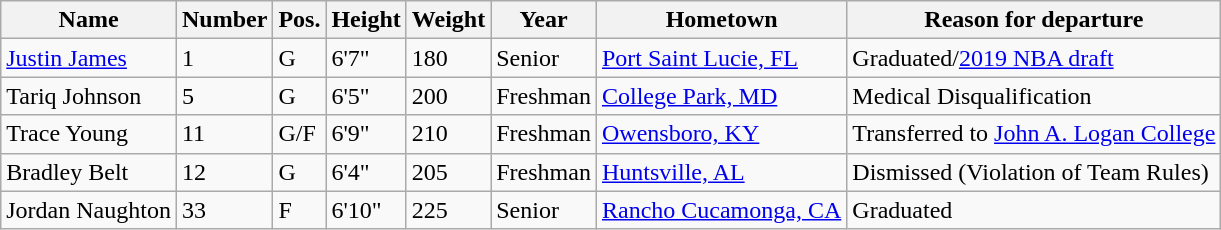<table class="wikitable sortable" border="1">
<tr>
<th>Name</th>
<th>Number</th>
<th>Pos.</th>
<th>Height</th>
<th>Weight</th>
<th>Year</th>
<th>Hometown</th>
<th class="unsortable">Reason for departure</th>
</tr>
<tr>
<td><a href='#'>Justin James</a></td>
<td>1</td>
<td>G</td>
<td>6'7"</td>
<td>180</td>
<td>Senior</td>
<td><a href='#'>Port Saint Lucie, FL</a></td>
<td>Graduated/<a href='#'>2019 NBA draft</a></td>
</tr>
<tr>
<td>Tariq Johnson</td>
<td>5</td>
<td>G</td>
<td>6'5"</td>
<td>200</td>
<td>Freshman</td>
<td><a href='#'>College Park, MD</a></td>
<td>Medical Disqualification</td>
</tr>
<tr>
<td>Trace Young</td>
<td>11</td>
<td>G/F</td>
<td>6'9"</td>
<td>210</td>
<td>Freshman</td>
<td><a href='#'>Owensboro, KY</a></td>
<td>Transferred to <a href='#'>John A. Logan College</a></td>
</tr>
<tr>
<td>Bradley Belt</td>
<td>12</td>
<td>G</td>
<td>6'4"</td>
<td>205</td>
<td>Freshman</td>
<td><a href='#'>Huntsville, AL</a></td>
<td>Dismissed (Violation of Team Rules)</td>
</tr>
<tr>
<td>Jordan Naughton</td>
<td>33</td>
<td>F</td>
<td>6'10"</td>
<td>225</td>
<td>Senior</td>
<td><a href='#'>Rancho Cucamonga, CA</a></td>
<td>Graduated</td>
</tr>
</table>
